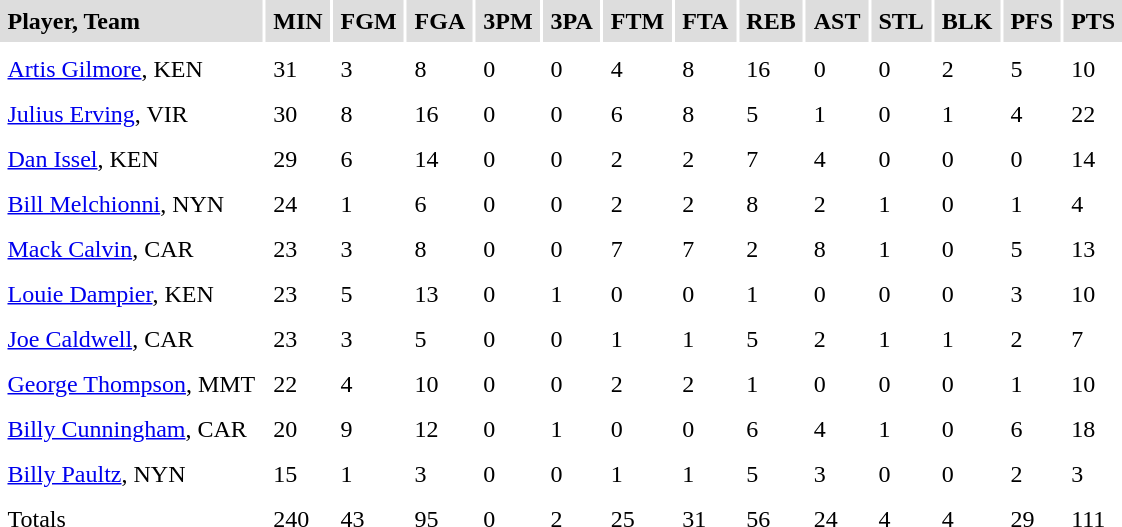<table cellpadding=5>
<tr bgcolor="#dddddd">
<td><strong>Player, Team</strong></td>
<td><strong>MIN</strong></td>
<td><strong>FGM</strong></td>
<td><strong>FGA</strong></td>
<td><strong>3PM</strong></td>
<td><strong>3PA</strong></td>
<td><strong>FTM</strong></td>
<td><strong>FTA</strong></td>
<td><strong>REB</strong></td>
<td><strong>AST</strong></td>
<td><strong>STL</strong></td>
<td><strong>BLK</strong></td>
<td><strong>PFS</strong></td>
<td><strong>PTS</strong></td>
</tr>
<tr bgcolor="#eeeeee">
</tr>
<tr>
<td><a href='#'>Artis Gilmore</a>, KEN</td>
<td>31</td>
<td>3</td>
<td>8</td>
<td>0</td>
<td>0</td>
<td>4</td>
<td>8</td>
<td>16</td>
<td>0</td>
<td>0</td>
<td>2</td>
<td>5</td>
<td>10</td>
</tr>
<tr>
<td><a href='#'>Julius Erving</a>, VIR</td>
<td>30</td>
<td>8</td>
<td>16</td>
<td>0</td>
<td>0</td>
<td>6</td>
<td>8</td>
<td>5</td>
<td>1</td>
<td>0</td>
<td>1</td>
<td>4</td>
<td>22</td>
</tr>
<tr>
<td><a href='#'>Dan Issel</a>, KEN</td>
<td>29</td>
<td>6</td>
<td>14</td>
<td>0</td>
<td>0</td>
<td>2</td>
<td>2</td>
<td>7</td>
<td>4</td>
<td>0</td>
<td>0</td>
<td>0</td>
<td>14</td>
</tr>
<tr>
<td><a href='#'>Bill Melchionni</a>, NYN</td>
<td>24</td>
<td>1</td>
<td>6</td>
<td>0</td>
<td>0</td>
<td>2</td>
<td>2</td>
<td>8</td>
<td>2</td>
<td>1</td>
<td>0</td>
<td>1</td>
<td>4</td>
</tr>
<tr>
<td><a href='#'>Mack Calvin</a>, CAR</td>
<td>23</td>
<td>3</td>
<td>8</td>
<td>0</td>
<td>0</td>
<td>7</td>
<td>7</td>
<td>2</td>
<td>8</td>
<td>1</td>
<td>0</td>
<td>5</td>
<td>13</td>
</tr>
<tr>
<td><a href='#'>Louie Dampier</a>, KEN</td>
<td>23</td>
<td>5</td>
<td>13</td>
<td>0</td>
<td>1</td>
<td>0</td>
<td>0</td>
<td>1</td>
<td>0</td>
<td>0</td>
<td>0</td>
<td>3</td>
<td>10</td>
</tr>
<tr>
<td><a href='#'>Joe Caldwell</a>, CAR</td>
<td>23</td>
<td>3</td>
<td>5</td>
<td>0</td>
<td>0</td>
<td>1</td>
<td>1</td>
<td>5</td>
<td>2</td>
<td>1</td>
<td>1</td>
<td>2</td>
<td>7</td>
</tr>
<tr>
<td><a href='#'>George Thompson</a>, MMT</td>
<td>22</td>
<td>4</td>
<td>10</td>
<td>0</td>
<td>0</td>
<td>2</td>
<td>2</td>
<td>1</td>
<td>0</td>
<td>0</td>
<td>0</td>
<td>1</td>
<td>10</td>
</tr>
<tr>
<td><a href='#'>Billy Cunningham</a>, CAR</td>
<td>20</td>
<td>9</td>
<td>12</td>
<td>0</td>
<td>1</td>
<td>0</td>
<td>0</td>
<td>6</td>
<td>4</td>
<td>1</td>
<td>0</td>
<td>6</td>
<td>18</td>
</tr>
<tr>
<td><a href='#'>Billy Paultz</a>, NYN</td>
<td>15</td>
<td>1</td>
<td>3</td>
<td>0</td>
<td>0</td>
<td>1</td>
<td>1</td>
<td>5</td>
<td>3</td>
<td>0</td>
<td>0</td>
<td>2</td>
<td>3</td>
</tr>
<tr>
<td>Totals</td>
<td>240</td>
<td>43</td>
<td>95</td>
<td>0</td>
<td>2</td>
<td>25</td>
<td>31</td>
<td>56</td>
<td>24</td>
<td>4</td>
<td>4</td>
<td>29</td>
<td>111</td>
</tr>
<tr>
</tr>
</table>
